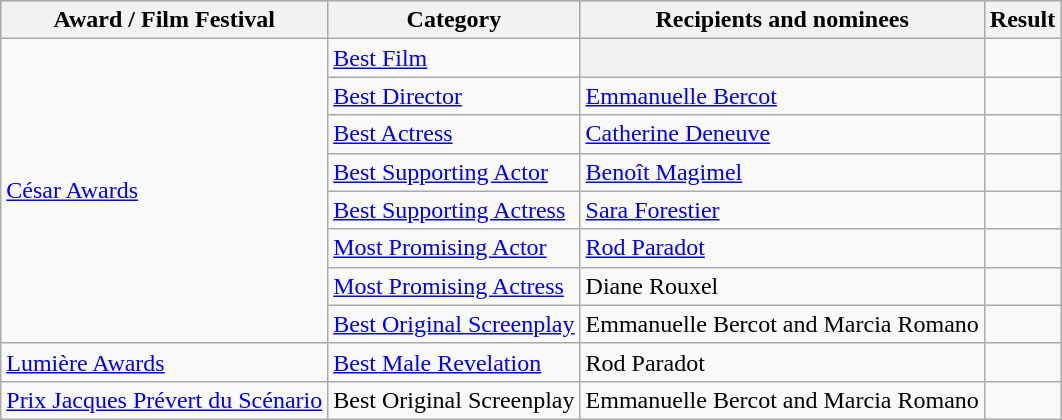<table class="wikitable plainrowheaders sortable">
<tr style="background:#ccc; text-align:center;">
<th scope="col">Award / Film Festival</th>
<th scope="col">Category</th>
<th scope="col">Recipients and nominees</th>
<th scope="col">Result</th>
</tr>
<tr>
<td rowspan=8><a href='#'>César Awards</a></td>
<td><a href='#'>Best Film</a></td>
<th></th>
<td></td>
</tr>
<tr>
<td><a href='#'>Best Director</a></td>
<td><a href='#'>Emmanuelle Bercot</a></td>
<td></td>
</tr>
<tr>
<td><a href='#'>Best Actress</a></td>
<td><a href='#'>Catherine Deneuve</a></td>
<td></td>
</tr>
<tr>
<td><a href='#'>Best Supporting Actor</a></td>
<td><a href='#'>Benoît Magimel</a></td>
<td></td>
</tr>
<tr>
<td><a href='#'>Best Supporting Actress</a></td>
<td><a href='#'>Sara Forestier</a></td>
<td></td>
</tr>
<tr>
<td><a href='#'>Most Promising Actor</a></td>
<td><a href='#'>Rod Paradot</a></td>
<td></td>
</tr>
<tr>
<td><a href='#'>Most Promising Actress</a></td>
<td>Diane Rouxel</td>
<td></td>
</tr>
<tr>
<td><a href='#'>Best Original Screenplay</a></td>
<td>Emmanuelle Bercot and Marcia Romano</td>
<td></td>
</tr>
<tr>
<td><a href='#'>Lumière Awards</a></td>
<td><a href='#'>Best Male Revelation</a></td>
<td>Rod Paradot</td>
<td></td>
</tr>
<tr>
<td><a href='#'>Prix Jacques Prévert du Scénario</a></td>
<td>Best Original Screenplay</td>
<td>Emmanuelle Bercot and Marcia Romano</td>
<td></td>
</tr>
</table>
